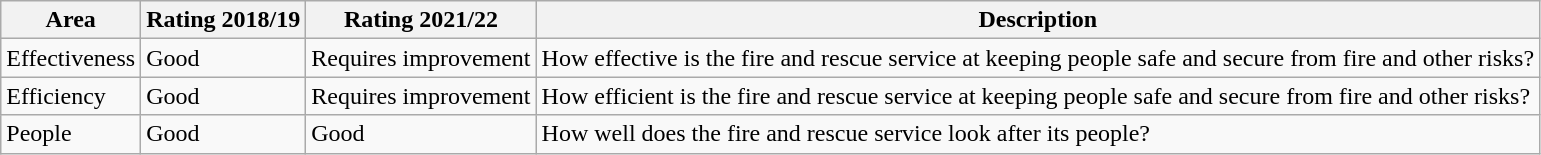<table class="wikitable">
<tr>
<th>Area</th>
<th>Rating 2018/19</th>
<th>Rating 2021/22</th>
<th>Description</th>
</tr>
<tr>
<td>Effectiveness</td>
<td>Good</td>
<td>Requires improvement</td>
<td>How effective is the fire and rescue service at keeping people safe and secure from fire and other risks?</td>
</tr>
<tr>
<td>Efficiency</td>
<td>Good</td>
<td>Requires improvement</td>
<td>How efficient is the fire and rescue service at keeping people safe and secure from fire and other risks?</td>
</tr>
<tr>
<td>People</td>
<td>Good</td>
<td>Good</td>
<td>How well does the fire and rescue service look after its people?</td>
</tr>
</table>
